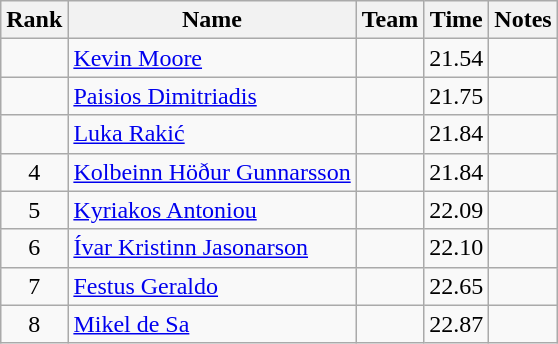<table class="wikitable sortable" style="text-align:center">
<tr>
<th>Rank</th>
<th>Name</th>
<th>Team</th>
<th>Time</th>
<th>Notes</th>
</tr>
<tr>
<td></td>
<td align="left"><a href='#'>Kevin Moore</a></td>
<td align=left></td>
<td>21.54</td>
<td></td>
</tr>
<tr>
<td></td>
<td align="left"><a href='#'>Paisios Dimitriadis</a></td>
<td align=left></td>
<td>21.75</td>
<td></td>
</tr>
<tr>
<td></td>
<td align="left"><a href='#'>Luka Rakić</a></td>
<td align=left></td>
<td>21.84</td>
<td></td>
</tr>
<tr>
<td>4</td>
<td align="left"><a href='#'>Kolbeinn Höður Gunnarsson</a></td>
<td align=left></td>
<td>21.84</td>
<td></td>
</tr>
<tr>
<td>5</td>
<td align="left"><a href='#'>Kyriakos Antoniou</a></td>
<td align=left></td>
<td>22.09</td>
<td></td>
</tr>
<tr>
<td>6</td>
<td align="left"><a href='#'>Ívar Kristinn Jasonarson</a></td>
<td align=left></td>
<td>22.10</td>
<td></td>
</tr>
<tr>
<td>7</td>
<td align="left"><a href='#'>Festus Geraldo</a></td>
<td align=left></td>
<td>22.65</td>
<td></td>
</tr>
<tr>
<td>8</td>
<td align="left"><a href='#'>Mikel de Sa</a></td>
<td align=left></td>
<td>22.87</td>
<td></td>
</tr>
</table>
